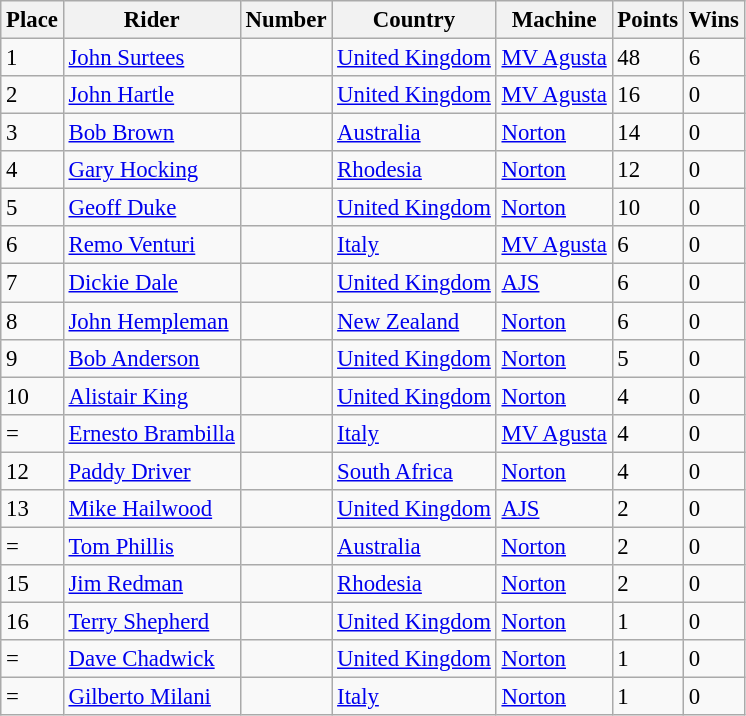<table class="wikitable" style="font-size: 95%;">
<tr>
<th>Place</th>
<th>Rider</th>
<th>Number</th>
<th>Country</th>
<th>Machine</th>
<th>Points</th>
<th>Wins</th>
</tr>
<tr>
<td>1</td>
<td> <a href='#'>John Surtees</a></td>
<td></td>
<td><a href='#'>United Kingdom</a></td>
<td><a href='#'>MV Agusta</a></td>
<td>48</td>
<td>6</td>
</tr>
<tr>
<td>2</td>
<td> <a href='#'>John Hartle</a></td>
<td></td>
<td><a href='#'>United Kingdom</a></td>
<td><a href='#'>MV Agusta</a></td>
<td>16</td>
<td>0</td>
</tr>
<tr>
<td>3</td>
<td> <a href='#'>Bob Brown</a></td>
<td></td>
<td><a href='#'>Australia</a></td>
<td><a href='#'>Norton</a></td>
<td>14</td>
<td>0</td>
</tr>
<tr>
<td>4</td>
<td> <a href='#'>Gary Hocking</a></td>
<td></td>
<td><a href='#'>Rhodesia</a></td>
<td><a href='#'>Norton</a></td>
<td>12</td>
<td>0</td>
</tr>
<tr>
<td>5</td>
<td> <a href='#'>Geoff Duke</a></td>
<td></td>
<td><a href='#'>United Kingdom</a></td>
<td><a href='#'>Norton</a></td>
<td>10</td>
<td>0</td>
</tr>
<tr>
<td>6</td>
<td> <a href='#'>Remo Venturi</a></td>
<td></td>
<td><a href='#'>Italy</a></td>
<td><a href='#'>MV Agusta</a></td>
<td>6</td>
<td>0</td>
</tr>
<tr>
<td>7</td>
<td> <a href='#'>Dickie Dale</a></td>
<td></td>
<td><a href='#'>United Kingdom</a></td>
<td><a href='#'>AJS</a></td>
<td>6</td>
<td>0</td>
</tr>
<tr>
<td>8</td>
<td> <a href='#'>John Hempleman</a></td>
<td></td>
<td><a href='#'>New Zealand</a></td>
<td><a href='#'>Norton</a></td>
<td>6</td>
<td>0</td>
</tr>
<tr>
<td>9</td>
<td> <a href='#'>Bob Anderson</a></td>
<td></td>
<td><a href='#'>United Kingdom</a></td>
<td><a href='#'>Norton</a></td>
<td>5</td>
<td>0</td>
</tr>
<tr>
<td>10</td>
<td> <a href='#'>Alistair King</a></td>
<td></td>
<td><a href='#'>United Kingdom</a></td>
<td><a href='#'>Norton</a></td>
<td>4</td>
<td>0</td>
</tr>
<tr>
<td>=</td>
<td> <a href='#'>Ernesto Brambilla</a></td>
<td></td>
<td><a href='#'>Italy</a></td>
<td><a href='#'>MV Agusta</a></td>
<td>4</td>
<td>0</td>
</tr>
<tr>
<td>12</td>
<td> <a href='#'>Paddy Driver</a></td>
<td></td>
<td><a href='#'>South Africa</a></td>
<td><a href='#'>Norton</a></td>
<td>4</td>
<td>0</td>
</tr>
<tr>
<td>13</td>
<td> <a href='#'>Mike Hailwood</a></td>
<td></td>
<td><a href='#'>United Kingdom</a></td>
<td><a href='#'>AJS</a></td>
<td>2</td>
<td>0</td>
</tr>
<tr>
<td>=</td>
<td> <a href='#'>Tom Phillis</a></td>
<td></td>
<td><a href='#'>Australia</a></td>
<td><a href='#'>Norton</a></td>
<td>2</td>
<td>0</td>
</tr>
<tr>
<td>15</td>
<td> <a href='#'>Jim Redman</a></td>
<td></td>
<td><a href='#'>Rhodesia</a></td>
<td><a href='#'>Norton</a></td>
<td>2</td>
<td>0</td>
</tr>
<tr>
<td>16</td>
<td> <a href='#'>Terry Shepherd</a></td>
<td></td>
<td><a href='#'>United Kingdom</a></td>
<td><a href='#'>Norton</a></td>
<td>1</td>
<td>0</td>
</tr>
<tr>
<td>=</td>
<td> <a href='#'>Dave Chadwick</a></td>
<td></td>
<td><a href='#'>United Kingdom</a></td>
<td><a href='#'>Norton</a></td>
<td>1</td>
<td>0</td>
</tr>
<tr>
<td>=</td>
<td> <a href='#'>Gilberto Milani</a></td>
<td></td>
<td><a href='#'>Italy</a></td>
<td><a href='#'>Norton</a></td>
<td>1</td>
<td>0</td>
</tr>
</table>
